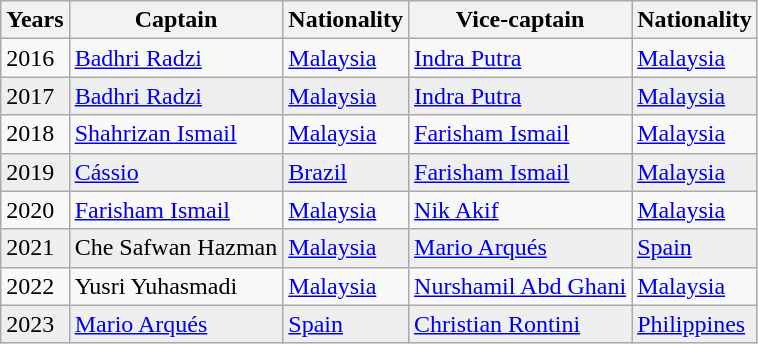<table class="wikitable">
<tr>
<th>Years</th>
<th>Captain</th>
<th>Nationality</th>
<th>Vice-captain</th>
<th>Nationality</th>
</tr>
<tr>
<td>2016</td>
<td><a href='#'>Badhri Radzi</a></td>
<td> <a href='#'>Malaysia</a></td>
<td><a href='#'>Indra Putra</a></td>
<td> <a href='#'>Malaysia</a></td>
</tr>
<tr style="background:#efefef;">
<td>2017</td>
<td><a href='#'>Badhri Radzi</a></td>
<td> <a href='#'>Malaysia</a></td>
<td><a href='#'>Indra Putra</a></td>
<td> <a href='#'>Malaysia</a></td>
</tr>
<tr>
<td>2018</td>
<td><a href='#'>Shahrizan Ismail</a></td>
<td> <a href='#'>Malaysia</a></td>
<td><a href='#'>Farisham Ismail</a></td>
<td> <a href='#'>Malaysia</a></td>
</tr>
<tr style="background:#efefef;">
<td>2019</td>
<td><a href='#'>Cássio</a></td>
<td> <a href='#'>Brazil</a></td>
<td><a href='#'>Farisham Ismail</a></td>
<td> <a href='#'>Malaysia</a></td>
</tr>
<tr>
<td>2020</td>
<td><a href='#'>Farisham Ismail</a></td>
<td> <a href='#'>Malaysia</a></td>
<td><a href='#'>Nik Akif</a></td>
<td> <a href='#'>Malaysia</a></td>
</tr>
<tr style="background:#efefef;">
<td>2021</td>
<td>Che Safwan Hazman</td>
<td> <a href='#'>Malaysia</a></td>
<td><a href='#'>Mario Arqués</a></td>
<td> <a href='#'>Spain</a></td>
</tr>
<tr>
<td>2022</td>
<td>Yusri Yuhasmadi</td>
<td> <a href='#'>Malaysia</a></td>
<td><a href='#'>Nurshamil Abd Ghani</a></td>
<td> <a href='#'>Malaysia</a></td>
</tr>
<tr style="background:#efefef;">
<td>2023</td>
<td><a href='#'>Mario Arqués</a></td>
<td> <a href='#'>Spain</a></td>
<td><a href='#'>Christian Rontini</a></td>
<td> <a href='#'>Philippines</a></td>
</tr>
</table>
